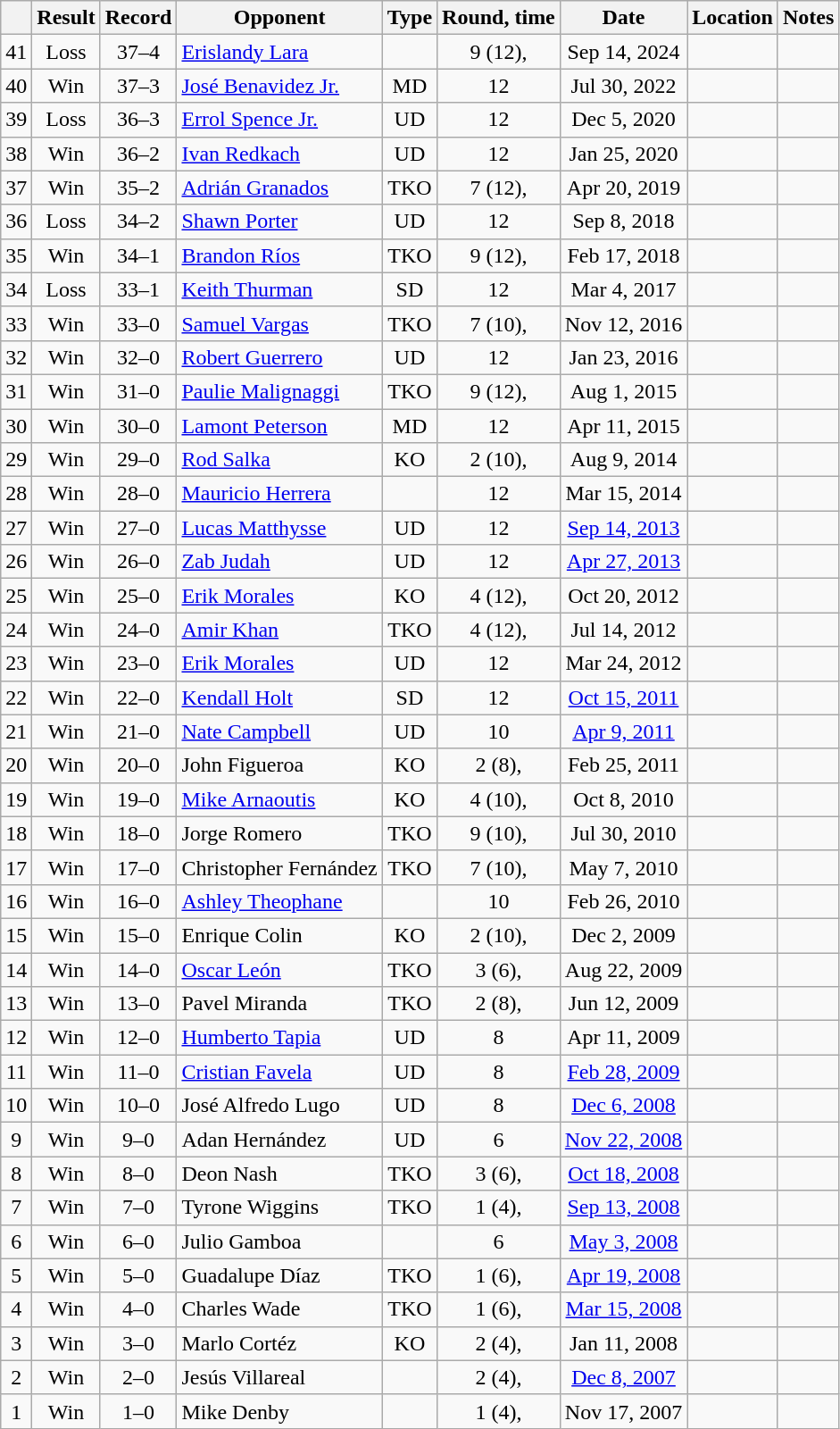<table class="wikitable" style="text-align:center">
<tr>
<th></th>
<th>Result</th>
<th>Record</th>
<th>Opponent</th>
<th>Type</th>
<th>Round, time</th>
<th>Date</th>
<th>Location</th>
<th>Notes</th>
</tr>
<tr>
<td>41</td>
<td>Loss</td>
<td>37–4</td>
<td style="text-align:left;"><a href='#'>Erislandy Lara</a></td>
<td></td>
<td>9 (12), </td>
<td>Sep 14, 2024</td>
<td style="text-align:left;"></td>
<td style="text-align:left;"></td>
</tr>
<tr>
<td>40</td>
<td>Win</td>
<td>37–3</td>
<td style="text-align:left;"><a href='#'>José Benavidez Jr.</a></td>
<td>MD</td>
<td>12</td>
<td>Jul 30, 2022</td>
<td style="text-align:left;"></td>
<td style="text-align:left;"></td>
</tr>
<tr>
<td>39</td>
<td>Loss</td>
<td>36–3</td>
<td style="text-align:left;"><a href='#'>Errol Spence Jr.</a></td>
<td>UD</td>
<td>12</td>
<td>Dec 5, 2020</td>
<td style="text-align:left;"></td>
<td style="text-align:left;"></td>
</tr>
<tr>
<td>38</td>
<td>Win</td>
<td>36–2</td>
<td style="text-align:left;"><a href='#'>Ivan Redkach</a></td>
<td>UD</td>
<td>12</td>
<td>Jan 25, 2020</td>
<td style="text-align:left;"></td>
<td></td>
</tr>
<tr>
<td>37</td>
<td>Win</td>
<td>35–2</td>
<td style="text-align:left;"><a href='#'>Adrián Granados</a></td>
<td>TKO</td>
<td>7 (12), </td>
<td>Apr 20, 2019</td>
<td style="text-align:left;"></td>
<td style="text-align:left;"></td>
</tr>
<tr>
<td>36</td>
<td>Loss</td>
<td>34–2</td>
<td style="text-align:left;"><a href='#'>Shawn Porter</a></td>
<td>UD</td>
<td>12</td>
<td>Sep 8, 2018</td>
<td style="text-align:left;"></td>
<td style="text-align:left;"></td>
</tr>
<tr>
<td>35</td>
<td>Win</td>
<td>34–1</td>
<td style="text-align:left;"><a href='#'>Brandon Ríos</a></td>
<td>TKO</td>
<td>9 (12), </td>
<td>Feb 17, 2018</td>
<td style="text-align:left;"></td>
<td></td>
</tr>
<tr>
<td>34</td>
<td>Loss</td>
<td>33–1</td>
<td style="text-align:left;"><a href='#'>Keith Thurman</a></td>
<td>SD</td>
<td>12</td>
<td>Mar 4, 2017</td>
<td style="text-align:left;"></td>
<td style="text-align:left;"></td>
</tr>
<tr>
<td>33</td>
<td>Win</td>
<td>33–0</td>
<td style="text-align:left;"><a href='#'>Samuel Vargas</a></td>
<td>TKO</td>
<td>7 (10), </td>
<td>Nov 12, 2016</td>
<td style="text-align:left;"></td>
<td></td>
</tr>
<tr>
<td>32</td>
<td>Win</td>
<td>32–0</td>
<td style="text-align:left;"><a href='#'>Robert Guerrero</a></td>
<td>UD</td>
<td>12</td>
<td>Jan 23, 2016</td>
<td style="text-align:left;"></td>
<td style="text-align:left;"></td>
</tr>
<tr>
<td>31</td>
<td>Win</td>
<td>31–0</td>
<td style="text-align:left;"><a href='#'>Paulie Malignaggi</a></td>
<td>TKO</td>
<td>9 (12), </td>
<td>Aug 1, 2015</td>
<td style="text-align:left;"></td>
<td></td>
</tr>
<tr>
<td>30</td>
<td>Win</td>
<td>30–0</td>
<td style="text-align:left;"><a href='#'>Lamont Peterson</a></td>
<td>MD</td>
<td>12</td>
<td>Apr 11, 2015</td>
<td style="text-align:left;"></td>
<td></td>
</tr>
<tr>
<td>29</td>
<td>Win</td>
<td>29–0</td>
<td style="text-align:left;"><a href='#'>Rod Salka</a></td>
<td>KO</td>
<td>2 (10), </td>
<td>Aug 9, 2014</td>
<td style="text-align:left;"></td>
<td></td>
</tr>
<tr>
<td>28</td>
<td>Win</td>
<td>28–0</td>
<td style="text-align:left;"><a href='#'>Mauricio Herrera</a></td>
<td></td>
<td>12</td>
<td>Mar 15, 2014</td>
<td style="text-align:left;"></td>
<td style="text-align:left;"></td>
</tr>
<tr>
<td>27</td>
<td>Win</td>
<td>27–0</td>
<td style="text-align:left;"><a href='#'>Lucas Matthysse</a></td>
<td>UD</td>
<td>12</td>
<td><a href='#'>Sep 14, 2013</a></td>
<td style="text-align:left;"></td>
<td style="text-align:left;"></td>
</tr>
<tr>
<td>26</td>
<td>Win</td>
<td>26–0</td>
<td style="text-align:left;"><a href='#'>Zab Judah</a></td>
<td>UD</td>
<td>12</td>
<td><a href='#'>Apr 27, 2013</a></td>
<td style="text-align:left;"></td>
<td style="text-align:left;"></td>
</tr>
<tr>
<td>25</td>
<td>Win</td>
<td>25–0</td>
<td style="text-align:left;"><a href='#'>Erik Morales</a></td>
<td>KO</td>
<td>4 (12), </td>
<td>Oct 20, 2012</td>
<td style="text-align:left;"></td>
<td style="text-align:left;"></td>
</tr>
<tr>
<td>24</td>
<td>Win</td>
<td>24–0</td>
<td style="text-align:left;"><a href='#'>Amir Khan</a></td>
<td>TKO</td>
<td>4 (12), </td>
<td>Jul 14, 2012</td>
<td style="text-align:left;"></td>
<td style="text-align:left;"></td>
</tr>
<tr>
<td>23</td>
<td>Win</td>
<td>23–0</td>
<td style="text-align:left;"><a href='#'>Erik Morales</a></td>
<td>UD</td>
<td>12</td>
<td>Mar 24, 2012</td>
<td style="text-align:left;"></td>
<td style="text-align:left;"></td>
</tr>
<tr>
<td>22</td>
<td>Win</td>
<td>22–0</td>
<td style="text-align:left;"><a href='#'>Kendall Holt</a></td>
<td>SD</td>
<td>12</td>
<td><a href='#'>Oct 15, 2011</a></td>
<td style="text-align:left;"></td>
<td style="text-align:left;"></td>
</tr>
<tr>
<td>21</td>
<td>Win</td>
<td>21–0</td>
<td style="text-align:left;"><a href='#'>Nate Campbell</a></td>
<td>UD</td>
<td>10</td>
<td><a href='#'>Apr 9, 2011</a></td>
<td style="text-align:left;"></td>
<td></td>
</tr>
<tr>
<td>20</td>
<td>Win</td>
<td>20–0</td>
<td style="text-align:left;">John Figueroa</td>
<td>KO</td>
<td>2 (8), </td>
<td>Feb 25, 2011</td>
<td style="text-align:left;"></td>
<td></td>
</tr>
<tr>
<td>19</td>
<td>Win</td>
<td>19–0</td>
<td style="text-align:left;"><a href='#'>Mike Arnaoutis</a></td>
<td>KO</td>
<td>4 (10), </td>
<td>Oct 8, 2010</td>
<td style="text-align:left;"></td>
<td></td>
</tr>
<tr>
<td>18</td>
<td>Win</td>
<td>18–0</td>
<td style="text-align:left;">Jorge Romero</td>
<td>TKO</td>
<td>9 (10), </td>
<td>Jul 30, 2010</td>
<td style="text-align:left;"></td>
<td style="text-align:left;"></td>
</tr>
<tr>
<td>17</td>
<td>Win</td>
<td>17–0</td>
<td style="text-align:left;">Christopher Fernández</td>
<td>TKO</td>
<td>7 (10), </td>
<td>May 7, 2010</td>
<td style="text-align:left;"></td>
<td></td>
</tr>
<tr>
<td>16</td>
<td>Win</td>
<td>16–0</td>
<td style="text-align:left;"><a href='#'>Ashley Theophane</a></td>
<td></td>
<td>10</td>
<td>Feb 26, 2010</td>
<td style="text-align:left;"></td>
<td></td>
</tr>
<tr>
<td>15</td>
<td>Win</td>
<td>15–0</td>
<td style="text-align:left;">Enrique Colin</td>
<td>KO</td>
<td>2 (10), </td>
<td>Dec 2, 2009</td>
<td style="text-align:left;"></td>
<td style="text-align:left;"></td>
</tr>
<tr>
<td>14</td>
<td>Win</td>
<td>14–0</td>
<td style="text-align:left;"><a href='#'>Oscar León</a></td>
<td>TKO</td>
<td>3 (6), </td>
<td>Aug 22, 2009</td>
<td style="text-align:left;"></td>
<td></td>
</tr>
<tr>
<td>13</td>
<td>Win</td>
<td>13–0</td>
<td style="text-align:left;">Pavel Miranda</td>
<td>TKO</td>
<td>2 (8), </td>
<td>Jun 12, 2009</td>
<td style="text-align:left;"></td>
<td></td>
</tr>
<tr>
<td>12</td>
<td>Win</td>
<td>12–0</td>
<td style="text-align:left;"><a href='#'>Humberto Tapia</a></td>
<td>UD</td>
<td>8</td>
<td>Apr 11, 2009</td>
<td style="text-align:left;"></td>
<td></td>
</tr>
<tr>
<td>11</td>
<td>Win</td>
<td>11–0</td>
<td style="text-align:left;"><a href='#'>Cristian Favela</a></td>
<td>UD</td>
<td>8</td>
<td><a href='#'>Feb 28, 2009</a></td>
<td style="text-align:left;"></td>
<td></td>
</tr>
<tr>
<td>10</td>
<td>Win</td>
<td>10–0</td>
<td style="text-align:left;">José Alfredo Lugo</td>
<td>UD</td>
<td>8</td>
<td><a href='#'>Dec 6, 2008</a></td>
<td style="text-align:left;"></td>
<td></td>
</tr>
<tr>
<td>9</td>
<td>Win</td>
<td>9–0</td>
<td style="text-align:left;">Adan Hernández</td>
<td>UD</td>
<td>6</td>
<td><a href='#'>Nov 22, 2008</a></td>
<td style="text-align:left;"></td>
<td></td>
</tr>
<tr>
<td>8</td>
<td>Win</td>
<td>8–0</td>
<td style="text-align:left;">Deon Nash</td>
<td>TKO</td>
<td>3 (6), </td>
<td><a href='#'>Oct 18, 2008</a></td>
<td style="text-align:left;"></td>
<td></td>
</tr>
<tr>
<td>7</td>
<td>Win</td>
<td>7–0</td>
<td style="text-align:left;">Tyrone Wiggins</td>
<td>TKO</td>
<td>1 (4), </td>
<td><a href='#'>Sep 13, 2008</a></td>
<td style="text-align:left;"></td>
<td></td>
</tr>
<tr>
<td>6</td>
<td>Win</td>
<td>6–0</td>
<td style="text-align:left;">Julio Gamboa</td>
<td></td>
<td>6</td>
<td><a href='#'>May 3, 2008</a></td>
<td style="text-align:left;"></td>
<td></td>
</tr>
<tr>
<td>5</td>
<td>Win</td>
<td>5–0</td>
<td style="text-align:left;">Guadalupe Díaz</td>
<td>TKO</td>
<td>1 (6), </td>
<td><a href='#'>Apr 19, 2008</a></td>
<td style="text-align:left;"></td>
<td></td>
</tr>
<tr>
<td>4</td>
<td>Win</td>
<td>4–0</td>
<td style="text-align:left;">Charles Wade</td>
<td>TKO</td>
<td>1 (6), </td>
<td><a href='#'>Mar 15, 2008</a></td>
<td style="text-align:left;"></td>
<td></td>
</tr>
<tr>
<td>3</td>
<td>Win</td>
<td>3–0</td>
<td style="text-align:left;">Marlo Cortéz</td>
<td>KO</td>
<td>2 (4), </td>
<td>Jan 11, 2008</td>
<td style="text-align:left;"></td>
<td></td>
</tr>
<tr>
<td>2</td>
<td>Win</td>
<td>2–0</td>
<td style="text-align:left;">Jesús Villareal</td>
<td></td>
<td>2 (4), </td>
<td><a href='#'>Dec 8, 2007</a></td>
<td style="text-align:left;"></td>
<td></td>
</tr>
<tr>
<td>1</td>
<td>Win</td>
<td>1–0</td>
<td style="text-align:left;">Mike Denby</td>
<td></td>
<td>1 (4), </td>
<td>Nov 17, 2007</td>
<td style="text-align:left;"></td>
<td></td>
</tr>
</table>
